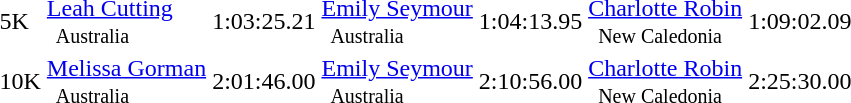<table>
<tr>
<td>5K</td>
<td><a href='#'>Leah Cutting</a> <small><br>   Australia </small></td>
<td>1:03:25.21</td>
<td><a href='#'>Emily Seymour</a> <small><br>   Australia </small></td>
<td>1:04:13.95</td>
<td><a href='#'>Charlotte Robin</a> <small><br>   New Caledonia </small></td>
<td>1:09:02.09</td>
</tr>
<tr>
<td>10K</td>
<td><a href='#'>Melissa Gorman</a> <small><br>   Australia </small></td>
<td>2:01:46.00</td>
<td><a href='#'>Emily Seymour</a> <small><br>   Australia </small></td>
<td>2:10:56.00</td>
<td><a href='#'>Charlotte Robin</a> <small><br>   New Caledonia </small></td>
<td>2:25:30.00</td>
</tr>
<tr>
</tr>
</table>
